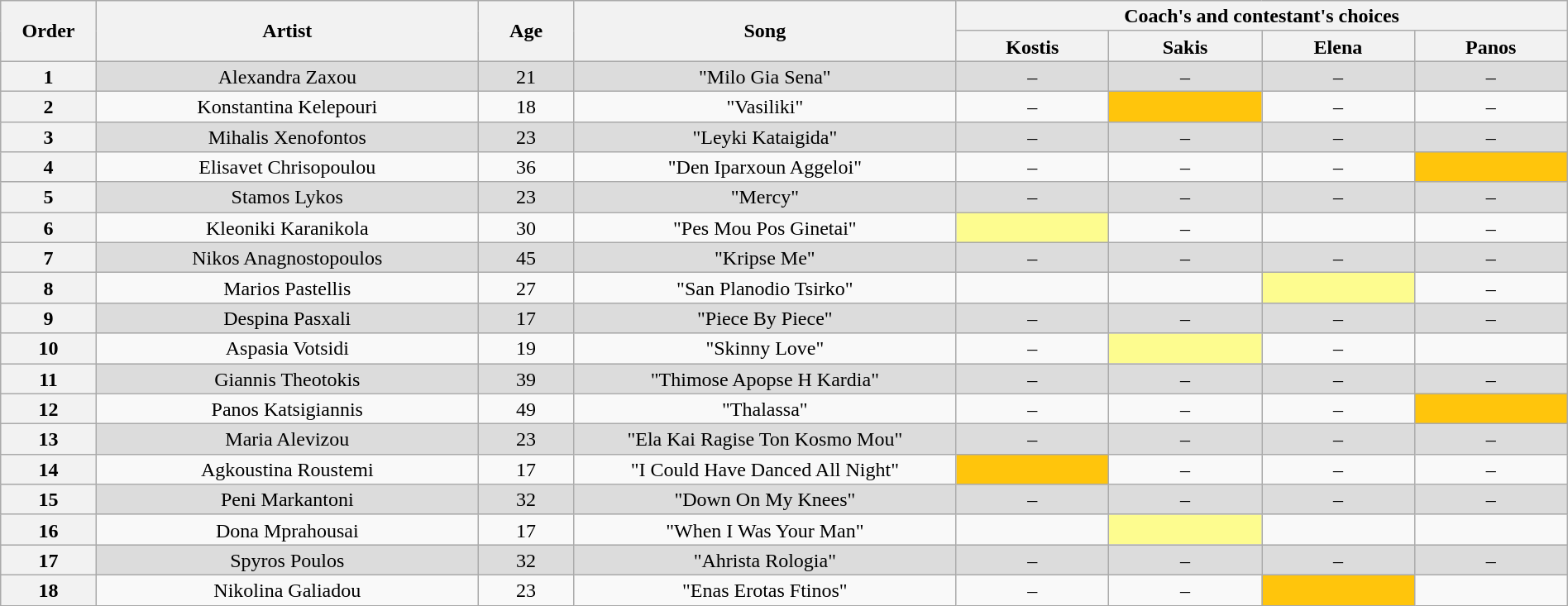<table class="wikitable" style="text-align:center; line-height:17px; width:100%;">
<tr>
<th scope="col" rowspan="2" width="05%">Order</th>
<th scope="col" rowspan="2" width="20%">Artist</th>
<th scope="col" rowspan="2" width="05%">Age</th>
<th scope="col" rowspan="2" width="20%">Song</th>
<th scope="col" colspan="4" width="32%">Coach's and contestant's choices</th>
</tr>
<tr>
<th width="08%">Kostis</th>
<th width="08%">Sakis</th>
<th width="08%">Elena</th>
<th width="08%">Panos</th>
</tr>
<tr style="background: #DCDCDC;" |>
<th>1</th>
<td>Alexandra Zaxou</td>
<td>21</td>
<td>"Milo Gia Sena"</td>
<td>–</td>
<td>–</td>
<td>–</td>
<td>–</td>
</tr>
<tr>
<th>2</th>
<td>Konstantina Kelepouri</td>
<td>18</td>
<td>"Vasiliki"</td>
<td>–</td>
<td style="background: #FFC50C;"></td>
<td>–</td>
<td>–</td>
</tr>
<tr style="background: #DCDCDC;" |>
<th>3</th>
<td>Mihalis Xenofontos</td>
<td>23</td>
<td>"Leyki Kataigida"</td>
<td>–</td>
<td>–</td>
<td>–</td>
<td>–</td>
</tr>
<tr>
<th>4</th>
<td>Elisavet Chrisopoulou</td>
<td>36</td>
<td>"Den Iparxoun Aggeloi"</td>
<td>–</td>
<td>–</td>
<td>–</td>
<td style="background: #FFC50C;"></td>
</tr>
<tr style="background: #DCDCDC;" |>
<th>5</th>
<td>Stamos Lykos</td>
<td>23</td>
<td>"Mercy"</td>
<td>–</td>
<td>–</td>
<td>–</td>
<td>–</td>
</tr>
<tr>
<th>6</th>
<td>Kleoniki Karanikola</td>
<td>30</td>
<td>"Pes Mou Pos Ginetai"</td>
<td style="background: #fdfc8f;"></td>
<td>–</td>
<td></td>
<td>–</td>
</tr>
<tr style="background: #DCDCDC;" |>
<th>7</th>
<td>Nikos Anagnostopoulos</td>
<td>45</td>
<td>"Kripse Me"</td>
<td>–</td>
<td>–</td>
<td>–</td>
<td>–</td>
</tr>
<tr>
<th>8</th>
<td>Marios Pastellis</td>
<td>27</td>
<td>"San Planodio Tsirko"</td>
<td></td>
<td></td>
<td style="background: #fdfc8f;"></td>
<td>–</td>
</tr>
<tr style="background: #DCDCDC;" |>
<th>9</th>
<td>Despina Pasxali</td>
<td>17</td>
<td>"Piece By Piece"</td>
<td>–</td>
<td>–</td>
<td>–</td>
<td>–</td>
</tr>
<tr>
<th>10</th>
<td>Aspasia Votsidi</td>
<td>19</td>
<td>"Skinny Love"</td>
<td>–</td>
<td style="background: #fdfc8f;"></td>
<td>–</td>
<td></td>
</tr>
<tr style="background: #DCDCDC;" |>
<th>11</th>
<td>Giannis Theotokis</td>
<td>39</td>
<td>"Thimose Apopse H Kardia"</td>
<td>–</td>
<td>–</td>
<td>–</td>
<td>–</td>
</tr>
<tr>
<th>12</th>
<td>Panos Katsigiannis</td>
<td>49</td>
<td>"Thalassa"</td>
<td>–</td>
<td>–</td>
<td>–</td>
<td style="background: #FFC50C;"></td>
</tr>
<tr style="background: #DCDCDC;" |>
<th>13</th>
<td>Maria Alevizou</td>
<td>23</td>
<td>"Ela Kai Ragise Ton Kosmo Mou"</td>
<td>–</td>
<td>–</td>
<td>–</td>
<td>–</td>
</tr>
<tr>
<th>14</th>
<td>Agkoustina Roustemi</td>
<td>17</td>
<td>"I Could Have Danced All Night"</td>
<td style="background: #FFC50C;"></td>
<td>–</td>
<td>–</td>
<td>–</td>
</tr>
<tr style="background: #DCDCDC;" |>
<th>15</th>
<td>Peni Markantoni</td>
<td>32</td>
<td>"Down On My Knees"</td>
<td>–</td>
<td>–</td>
<td>–</td>
<td>–</td>
</tr>
<tr>
<th>16</th>
<td>Dona Mprahousai</td>
<td>17</td>
<td>"When I Was Your Man"</td>
<td></td>
<td style="background: #fdfc8f;"></td>
<td></td>
<td></td>
</tr>
<tr style="background: #DCDCDC;" |>
<th>17</th>
<td>Spyros Poulos</td>
<td>32</td>
<td>"Ahrista Rologia"</td>
<td>–</td>
<td>–</td>
<td>–</td>
<td>–</td>
</tr>
<tr>
<th>18</th>
<td>Nikolina Galiadou</td>
<td>23</td>
<td>"Enas Erotas Ftinos"</td>
<td>–</td>
<td>–</td>
<td style="background: #FFC50C;"></td>
<td></td>
</tr>
</table>
